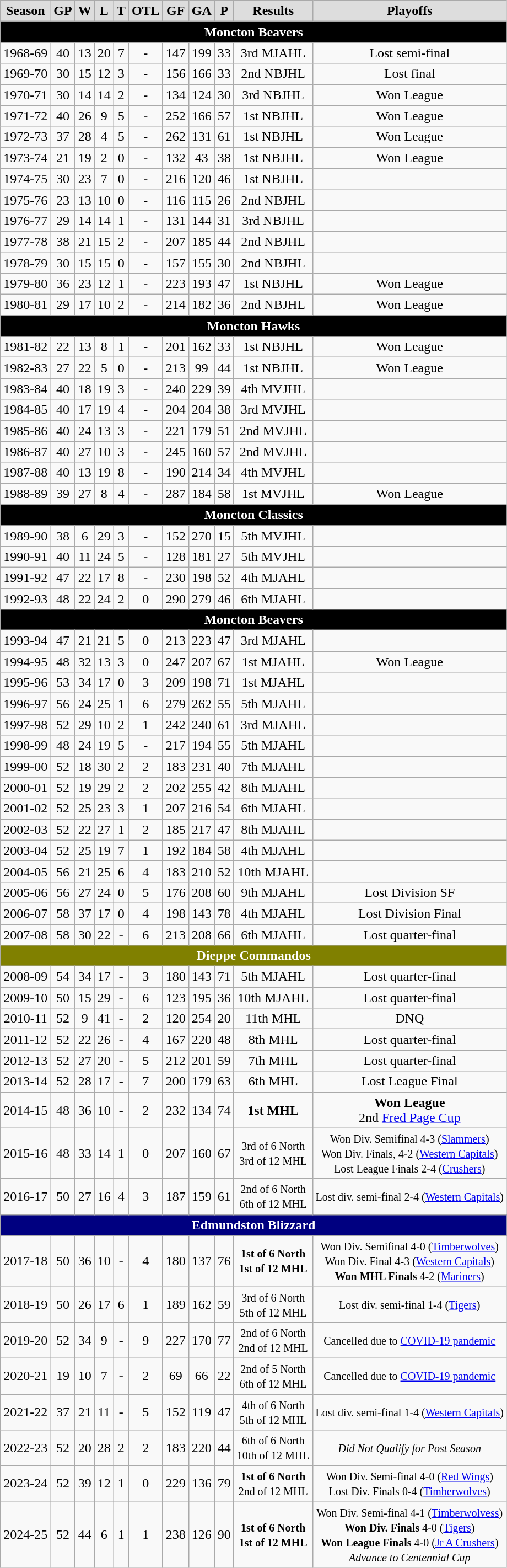<table class="wikitable">
<tr align="center"  bgcolor="#dddddd">
<td><strong>Season</strong></td>
<td><strong>GP</strong></td>
<td><strong>W</strong></td>
<td><strong>L</strong></td>
<td><strong>T</strong></td>
<td><strong>OTL</strong></td>
<td><strong>GF</strong></td>
<td><strong>GA</strong></td>
<td><strong>P</strong></td>
<td><strong>Results</strong></td>
<td><strong>Playoffs</strong></td>
</tr>
<tr align="center" bgcolor=black style="color: white">
<td colspan=11><strong>Moncton Beavers</strong></td>
</tr>
<tr align="center">
<td>1968-69</td>
<td>40</td>
<td>13</td>
<td>20</td>
<td>7</td>
<td>-</td>
<td>147</td>
<td>199</td>
<td>33</td>
<td>3rd MJAHL</td>
<td>Lost semi-final</td>
</tr>
<tr align="center">
<td>1969-70</td>
<td>30</td>
<td>15</td>
<td>12</td>
<td>3</td>
<td>-</td>
<td>156</td>
<td>166</td>
<td>33</td>
<td>2nd NBJHL</td>
<td>Lost final</td>
</tr>
<tr align="center">
<td>1970-71</td>
<td>30</td>
<td>14</td>
<td>14</td>
<td>2</td>
<td>-</td>
<td>134</td>
<td>124</td>
<td>30</td>
<td>3rd NBJHL</td>
<td>Won League</td>
</tr>
<tr align="center">
<td>1971-72</td>
<td>40</td>
<td>26</td>
<td>9</td>
<td>5</td>
<td>-</td>
<td>252</td>
<td>166</td>
<td>57</td>
<td>1st NBJHL</td>
<td>Won League</td>
</tr>
<tr align="center">
<td>1972-73</td>
<td>37</td>
<td>28</td>
<td>4</td>
<td>5</td>
<td>-</td>
<td>262</td>
<td>131</td>
<td>61</td>
<td>1st NBJHL</td>
<td>Won League</td>
</tr>
<tr align="center">
<td>1973-74</td>
<td>21</td>
<td>19</td>
<td>2</td>
<td>0</td>
<td>-</td>
<td>132</td>
<td>43</td>
<td>38</td>
<td>1st NBJHL</td>
<td>Won League</td>
</tr>
<tr align="center">
<td>1974-75</td>
<td>30</td>
<td>23</td>
<td>7</td>
<td>0</td>
<td>-</td>
<td>216</td>
<td>120</td>
<td>46</td>
<td>1st NBJHL</td>
<td></td>
</tr>
<tr align="center">
<td>1975-76</td>
<td>23</td>
<td>13</td>
<td>10</td>
<td>0</td>
<td>-</td>
<td>116</td>
<td>115</td>
<td>26</td>
<td>2nd NBJHL</td>
<td></td>
</tr>
<tr align="center">
<td>1976-77</td>
<td>29</td>
<td>14</td>
<td>14</td>
<td>1</td>
<td>-</td>
<td>131</td>
<td>144</td>
<td>31</td>
<td>3rd NBJHL</td>
<td></td>
</tr>
<tr align="center">
<td>1977-78</td>
<td>38</td>
<td>21</td>
<td>15</td>
<td>2</td>
<td>-</td>
<td>207</td>
<td>185</td>
<td>44</td>
<td>2nd NBJHL</td>
<td></td>
</tr>
<tr align="center">
<td>1978-79</td>
<td>30</td>
<td>15</td>
<td>15</td>
<td>0</td>
<td>-</td>
<td>157</td>
<td>155</td>
<td>30</td>
<td>2nd NBJHL</td>
<td></td>
</tr>
<tr align="center">
<td>1979-80</td>
<td>36</td>
<td>23</td>
<td>12</td>
<td>1</td>
<td>-</td>
<td>223</td>
<td>193</td>
<td>47</td>
<td>1st NBJHL</td>
<td>Won League</td>
</tr>
<tr align="center">
<td>1980-81</td>
<td>29</td>
<td>17</td>
<td>10</td>
<td>2</td>
<td>-</td>
<td>214</td>
<td>182</td>
<td>36</td>
<td>2nd NBJHL</td>
<td>Won League</td>
</tr>
<tr align="center" bgcolor=black style="color: white">
<td colspan=11><strong>Moncton Hawks</strong></td>
</tr>
<tr align="center">
<td>1981-82</td>
<td>22</td>
<td>13</td>
<td>8</td>
<td>1</td>
<td>-</td>
<td>201</td>
<td>162</td>
<td>33</td>
<td>1st NBJHL</td>
<td>Won League</td>
</tr>
<tr align="center">
<td>1982-83</td>
<td>27</td>
<td>22</td>
<td>5</td>
<td>0</td>
<td>-</td>
<td>213</td>
<td>99</td>
<td>44</td>
<td>1st NBJHL</td>
<td>Won League</td>
</tr>
<tr align="center">
<td>1983-84</td>
<td>40</td>
<td>18</td>
<td>19</td>
<td>3</td>
<td>-</td>
<td>240</td>
<td>229</td>
<td>39</td>
<td>4th MVJHL</td>
<td></td>
</tr>
<tr align="center">
<td>1984-85</td>
<td>40</td>
<td>17</td>
<td>19</td>
<td>4</td>
<td>-</td>
<td>204</td>
<td>204</td>
<td>38</td>
<td>3rd MVJHL</td>
<td></td>
</tr>
<tr align="center">
<td>1985-86</td>
<td>40</td>
<td>24</td>
<td>13</td>
<td>3</td>
<td>-</td>
<td>221</td>
<td>179</td>
<td>51</td>
<td>2nd MVJHL</td>
<td></td>
</tr>
<tr align="center">
<td>1986-87</td>
<td>40</td>
<td>27</td>
<td>10</td>
<td>3</td>
<td>-</td>
<td>245</td>
<td>160</td>
<td>57</td>
<td>2nd MVJHL</td>
<td></td>
</tr>
<tr align="center">
<td>1987-88</td>
<td>40</td>
<td>13</td>
<td>19</td>
<td>8</td>
<td>-</td>
<td>190</td>
<td>214</td>
<td>34</td>
<td>4th MVJHL</td>
<td></td>
</tr>
<tr align="center">
<td>1988-89</td>
<td>39</td>
<td>27</td>
<td>8</td>
<td>4</td>
<td>-</td>
<td>287</td>
<td>184</td>
<td>58</td>
<td>1st MVJHL</td>
<td>Won League</td>
</tr>
<tr align="center" bgcolor=black style="color: white">
<td colspan=11><strong>Moncton Classics</strong></td>
</tr>
<tr align="center">
<td>1989-90</td>
<td>38</td>
<td>6</td>
<td>29</td>
<td>3</td>
<td>-</td>
<td>152</td>
<td>270</td>
<td>15</td>
<td>5th MVJHL</td>
<td></td>
</tr>
<tr align="center">
<td>1990-91</td>
<td>40</td>
<td>11</td>
<td>24</td>
<td>5</td>
<td>-</td>
<td>128</td>
<td>181</td>
<td>27</td>
<td>5th MVJHL</td>
<td></td>
</tr>
<tr align="center">
<td>1991-92</td>
<td>47</td>
<td>22</td>
<td>17</td>
<td>8</td>
<td>-</td>
<td>230</td>
<td>198</td>
<td>52</td>
<td>4th MJAHL</td>
<td></td>
</tr>
<tr align="center">
<td>1992-93</td>
<td>48</td>
<td>22</td>
<td>24</td>
<td>2</td>
<td>0</td>
<td>290</td>
<td>279</td>
<td>46</td>
<td>6th MJAHL</td>
<td></td>
</tr>
<tr align="center" bgcolor=black style="color: white">
<td colspan=11><strong>Moncton Beavers</strong></td>
</tr>
<tr align="center">
<td>1993-94</td>
<td>47</td>
<td>21</td>
<td>21</td>
<td>5</td>
<td>0</td>
<td>213</td>
<td>223</td>
<td>47</td>
<td>3rd MJAHL</td>
<td></td>
</tr>
<tr align="center">
<td>1994-95</td>
<td>48</td>
<td>32</td>
<td>13</td>
<td>3</td>
<td>0</td>
<td>247</td>
<td>207</td>
<td>67</td>
<td>1st MJAHL</td>
<td>Won League</td>
</tr>
<tr align="center">
<td>1995-96</td>
<td>53</td>
<td>34</td>
<td>17</td>
<td>0</td>
<td>3</td>
<td>209</td>
<td>198</td>
<td>71</td>
<td>1st MJAHL</td>
<td></td>
</tr>
<tr align="center">
<td>1996-97</td>
<td>56</td>
<td>24</td>
<td>25</td>
<td>1</td>
<td>6</td>
<td>279</td>
<td>262</td>
<td>55</td>
<td>5th MJAHL</td>
<td></td>
</tr>
<tr align="center">
<td>1997-98</td>
<td>52</td>
<td>29</td>
<td>10</td>
<td>2</td>
<td>1</td>
<td>242</td>
<td>240</td>
<td>61</td>
<td>3rd MJAHL</td>
<td></td>
</tr>
<tr align="center">
<td>1998-99</td>
<td>48</td>
<td>24</td>
<td>19</td>
<td>5</td>
<td>-</td>
<td>217</td>
<td>194</td>
<td>55</td>
<td>5th MJAHL</td>
<td></td>
</tr>
<tr align="center">
<td>1999-00</td>
<td>52</td>
<td>18</td>
<td>30</td>
<td>2</td>
<td>2</td>
<td>183</td>
<td>231</td>
<td>40</td>
<td>7th MJAHL</td>
<td></td>
</tr>
<tr align="center">
<td>2000-01</td>
<td>52</td>
<td>19</td>
<td>29</td>
<td>2</td>
<td>2</td>
<td>202</td>
<td>255</td>
<td>42</td>
<td>8th MJAHL</td>
<td></td>
</tr>
<tr align="center">
<td>2001-02</td>
<td>52</td>
<td>25</td>
<td>23</td>
<td>3</td>
<td>1</td>
<td>207</td>
<td>216</td>
<td>54</td>
<td>6th MJAHL</td>
<td></td>
</tr>
<tr align="center">
<td>2002-03</td>
<td>52</td>
<td>22</td>
<td>27</td>
<td>1</td>
<td>2</td>
<td>185</td>
<td>217</td>
<td>47</td>
<td>8th MJAHL</td>
<td></td>
</tr>
<tr align="center">
<td>2003-04</td>
<td>52</td>
<td>25</td>
<td>19</td>
<td>7</td>
<td>1</td>
<td>192</td>
<td>184</td>
<td>58</td>
<td>4th MJAHL</td>
<td></td>
</tr>
<tr align="center">
<td>2004-05</td>
<td>56</td>
<td>21</td>
<td>25</td>
<td>6</td>
<td>4</td>
<td>183</td>
<td>210</td>
<td>52</td>
<td>10th MJAHL</td>
<td></td>
</tr>
<tr align="center">
<td>2005-06</td>
<td>56</td>
<td>27</td>
<td>24</td>
<td>0</td>
<td>5</td>
<td>176</td>
<td>208</td>
<td>60</td>
<td>9th MJAHL</td>
<td>Lost Division SF</td>
</tr>
<tr align="center">
<td>2006-07</td>
<td>58</td>
<td>37</td>
<td>17</td>
<td>0</td>
<td>4</td>
<td>198</td>
<td>143</td>
<td>78</td>
<td>4th MJAHL</td>
<td>Lost Division Final</td>
</tr>
<tr align="center">
<td>2007-08</td>
<td>58</td>
<td>30</td>
<td>22</td>
<td>-</td>
<td>6</td>
<td>213</td>
<td>208</td>
<td>66</td>
<td>6th MJAHL</td>
<td>Lost quarter-final</td>
</tr>
<tr align="center" bgcolor=olive style="color: white">
<td colspan=11><strong>Dieppe Commandos</strong></td>
</tr>
<tr align="center">
<td>2008-09</td>
<td>54</td>
<td>34</td>
<td>17</td>
<td>-</td>
<td>3</td>
<td>180</td>
<td>143</td>
<td>71</td>
<td>5th MJAHL</td>
<td>Lost quarter-final</td>
</tr>
<tr align="center">
<td>2009-10</td>
<td>50</td>
<td>15</td>
<td>29</td>
<td>-</td>
<td>6</td>
<td>123</td>
<td>195</td>
<td>36</td>
<td>10th MJAHL</td>
<td>Lost quarter-final</td>
</tr>
<tr align="center">
<td>2010-11</td>
<td>52</td>
<td>9</td>
<td>41</td>
<td>-</td>
<td>2</td>
<td>120</td>
<td>254</td>
<td>20</td>
<td>11th MHL</td>
<td>DNQ</td>
</tr>
<tr align="center">
<td>2011-12</td>
<td>52</td>
<td>22</td>
<td>26</td>
<td>-</td>
<td>4</td>
<td>167</td>
<td>220</td>
<td>48</td>
<td>8th MHL</td>
<td>Lost quarter-final</td>
</tr>
<tr align="center">
<td>2012-13</td>
<td>52</td>
<td>27</td>
<td>20</td>
<td>-</td>
<td>5</td>
<td>212</td>
<td>201</td>
<td>59</td>
<td>7th MHL</td>
<td>Lost quarter-final</td>
</tr>
<tr align="center">
<td>2013-14</td>
<td>52</td>
<td>28</td>
<td>17</td>
<td>-</td>
<td>7</td>
<td>200</td>
<td>179</td>
<td>63</td>
<td>6th MHL</td>
<td>Lost League Final</td>
</tr>
<tr align="center">
<td>2014-15</td>
<td>48</td>
<td>36</td>
<td>10</td>
<td>-</td>
<td>2</td>
<td>232</td>
<td>134</td>
<td>74</td>
<td><strong>1st MHL</strong></td>
<td><strong>Won League</strong><br> 2nd <a href='#'>Fred Page Cup</a></td>
</tr>
<tr align="center">
<td>2015-16</td>
<td>48</td>
<td>33</td>
<td>14</td>
<td>1</td>
<td>0</td>
<td>207</td>
<td>160</td>
<td>67</td>
<td><small>3rd of 6 North<br>3rd of 12 MHL</small></td>
<td><small>Won Div. Semifinal 4-3 (<a href='#'>Slammers</a>)<br>Won Div. Finals, 4-2 (<a href='#'>Western Capitals</a>)<br>Lost League Finals 2-4 (<a href='#'>Crushers</a>)</small></td>
</tr>
<tr align="center">
<td>2016-17</td>
<td>50</td>
<td>27</td>
<td>16</td>
<td>4</td>
<td>3</td>
<td>187</td>
<td>159</td>
<td>61</td>
<td><small>2nd of 6 North<br>6th of 12 MHL</small></td>
<td><small>Lost div. semi-final 2-4 (<a href='#'>Western Capitals</a>)</small></td>
</tr>
<tr align="center" |- align="center" bgcolor=navy style="color: white">
<td colspan=11><strong>Edmundston Blizzard</strong></td>
</tr>
<tr align="center">
<td>2017-18</td>
<td>50</td>
<td>36</td>
<td>10</td>
<td>-</td>
<td>4</td>
<td>180</td>
<td>137</td>
<td>76</td>
<td><small><strong>1st of 6 North</strong><br><strong>1st of 12 MHL</strong></small></td>
<td><small>Won Div. Semifinal 4-0 (<a href='#'>Timberwolves</a>)<br>Won Div. Final 4-3 (<a href='#'>Western Capitals</a>)<br><strong>Won MHL Finals</strong> 4-2 (<a href='#'>Mariners</a>)</small></td>
</tr>
<tr align="center">
<td>2018-19</td>
<td>50</td>
<td>26</td>
<td>17</td>
<td>6</td>
<td>1</td>
<td>189</td>
<td>162</td>
<td>59</td>
<td><small>3rd of 6 North<br>5th of 12 MHL</small></td>
<td><small>Lost div. semi-final 1-4 (<a href='#'>Tigers</a>)</small></td>
</tr>
<tr align="center">
<td>2019-20</td>
<td>52</td>
<td>34</td>
<td>9</td>
<td>-</td>
<td>9</td>
<td>227</td>
<td>170</td>
<td>77</td>
<td><small>2nd of 6 North<br>2nd of 12 MHL</small></td>
<td><small>Cancelled due to <a href='#'>COVID-19 pandemic</a></small></td>
</tr>
<tr align="center">
<td>2020-21</td>
<td>19</td>
<td>10</td>
<td>7</td>
<td>-</td>
<td>2</td>
<td>69</td>
<td>66</td>
<td>22</td>
<td><small>2nd of 5 North<br>6th of 12 MHL</small></td>
<td><small>Cancelled due to <a href='#'>COVID-19 pandemic</a></small></td>
</tr>
<tr align="center">
<td>2021-22</td>
<td>37</td>
<td>21</td>
<td>11</td>
<td>-</td>
<td>5</td>
<td>152</td>
<td>119</td>
<td>47</td>
<td><small>4th of 6 North<br>5th of 12 MHL</small></td>
<td><small>Lost div. semi-final 1-4 (<a href='#'>Western Capitals</a>)</small></td>
</tr>
<tr align="center">
<td>2022-23</td>
<td>52</td>
<td>20</td>
<td>28</td>
<td>2</td>
<td>2</td>
<td>183</td>
<td>220</td>
<td>44</td>
<td><small>6th of 6 North<br>10th of 12 MHL</small></td>
<td><small><em>Did Not Qualify for Post Season</em></small></td>
</tr>
<tr align="center">
<td>2023-24</td>
<td>52</td>
<td>39</td>
<td>12</td>
<td>1</td>
<td>0</td>
<td>229</td>
<td>136</td>
<td>79</td>
<td><small><strong>1st of 6 North</strong><br>2nd of 12 MHL</small></td>
<td><small>Won Div. Semi-final 4-0 (<a href='#'>Red Wings</a>)<br>Lost Div. Finals 0-4 (<a href='#'>Timberwolves</a>)</small></td>
</tr>
<tr align="center">
<td>2024-25</td>
<td>52</td>
<td>44</td>
<td>6</td>
<td>1</td>
<td>1</td>
<td>238</td>
<td>126</td>
<td>90</td>
<td><small><strong>1st of 6 North</strong><br><strong>1st of 12 MHL</strong></small></td>
<td><small>Won Div. Semi-final 4-1 (<a href='#'>Timberwolvess</a>)<br><strong>Won Div. Finals</strong> 4-0 (<a href='#'>Tigers</a>)<br><strong>Won League Finals </strong>4-0 (<a href='#'>Jr A Crushers</a>)<br><em>Advance to Centennial Cup</em></small></td>
</tr>
</table>
